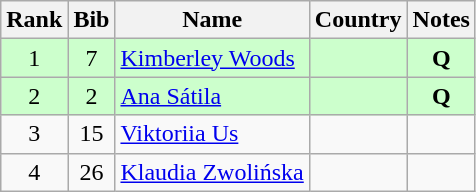<table class="wikitable" style="text-align:center;">
<tr>
<th>Rank</th>
<th>Bib</th>
<th>Name</th>
<th>Country</th>
<th>Notes</th>
</tr>
<tr bgcolor=ccffcc>
<td>1</td>
<td>7</td>
<td align=left><a href='#'>Kimberley Woods</a></td>
<td align=left></td>
<td><strong>Q</strong></td>
</tr>
<tr bgcolor=ccffcc>
<td>2</td>
<td>2</td>
<td align=left><a href='#'>Ana Sátila</a></td>
<td align=left></td>
<td><strong>Q</strong></td>
</tr>
<tr>
<td>3</td>
<td>15</td>
<td align=left><a href='#'>Viktoriia Us</a></td>
<td align=left></td>
<td></td>
</tr>
<tr>
<td>4</td>
<td>26</td>
<td align=left><a href='#'>Klaudia Zwolińska</a></td>
<td align=left></td>
<td></td>
</tr>
</table>
